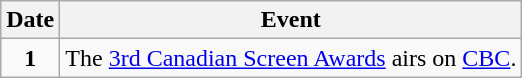<table class="wikitable">
<tr>
<th>Date</th>
<th>Event</th>
</tr>
<tr>
<td style="text-align:center;"><strong>1</strong></td>
<td>The <a href='#'>3rd Canadian Screen Awards</a> airs on <a href='#'>CBC</a>.</td>
</tr>
</table>
